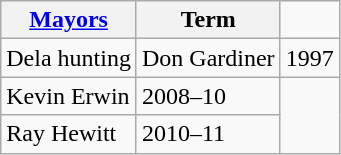<table class="wikitable">
<tr>
<th><a href='#'>Mayors</a></th>
<th>Term</th>
</tr>
<tr>
<td>Dela hunting</td>
<td>Don Gardiner</td>
<td>1997</td>
</tr>
<tr>
<td>Kevin Erwin </td>
<td>2008–10</td>
</tr>
<tr>
<td>Ray Hewitt </td>
<td>2010–11</td>
</tr>
</table>
